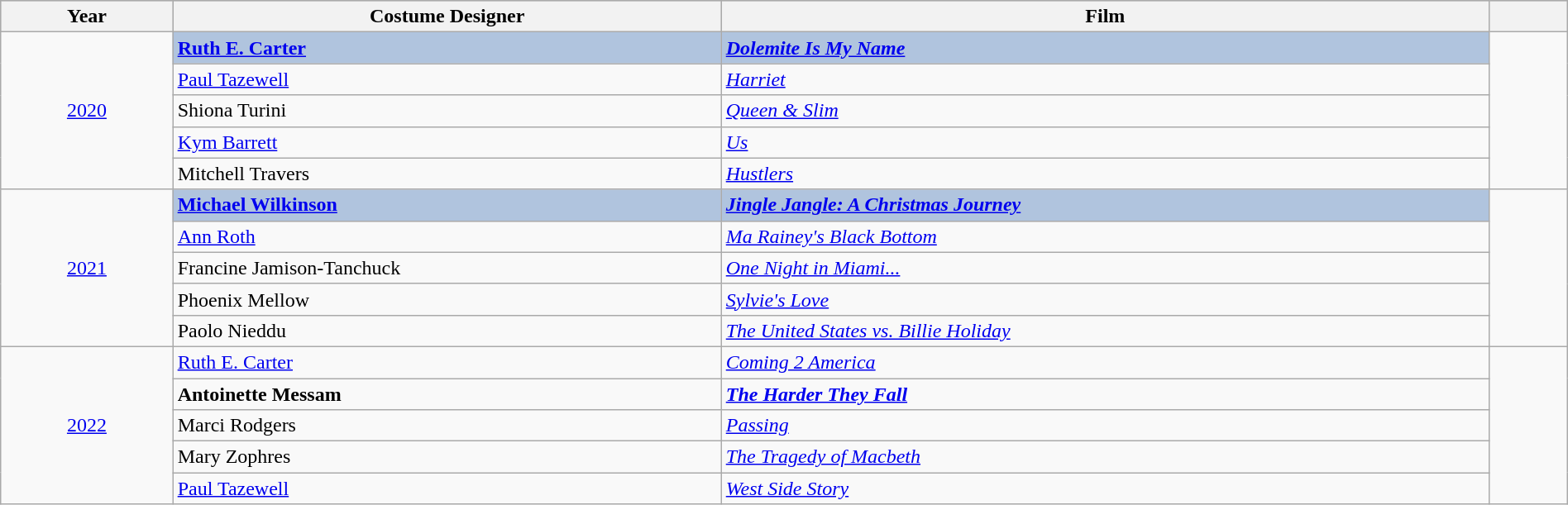<table class="wikitable" style="width:100%;">
<tr style="background:#bebebe;">
<th style="width:11%;">Year</th>
<th style="width:35%;">Costume Designer</th>
<th style="width:49%;">Film</th>
<th style="width:5%;"></th>
</tr>
<tr>
<td rowspan="5" align="center"><a href='#'>2020</a></td>
<td style="background:#B0C4DE"><strong><a href='#'>Ruth E. Carter</a></strong></td>
<td style="background:#B0C4DE"><strong><em><a href='#'>Dolemite Is My Name</a></em></strong></td>
<td rowspan="5" align="center"></td>
</tr>
<tr>
<td><a href='#'>Paul Tazewell</a></td>
<td><em><a href='#'>Harriet</a></em></td>
</tr>
<tr>
<td>Shiona Turini</td>
<td><em><a href='#'>Queen & Slim</a></em></td>
</tr>
<tr>
<td><a href='#'>Kym Barrett</a></td>
<td><em><a href='#'>Us</a></em></td>
</tr>
<tr>
<td>Mitchell Travers</td>
<td><em><a href='#'>Hustlers</a></em></td>
</tr>
<tr>
<td rowspan="5" align="center"><a href='#'>2021</a></td>
<td style="background:#B0C4DE"><strong><a href='#'>Michael Wilkinson</a></strong></td>
<td style="background:#B0C4DE"><strong><em><a href='#'>Jingle Jangle: A Christmas Journey</a></em></strong></td>
<td rowspan="5" align="center"></td>
</tr>
<tr>
<td><a href='#'>Ann Roth</a></td>
<td><em><a href='#'>Ma Rainey's Black Bottom</a></em></td>
</tr>
<tr>
<td>Francine Jamison-Tanchuck</td>
<td><em><a href='#'>One Night in Miami...</a></em></td>
</tr>
<tr>
<td>Phoenix Mellow</td>
<td><em><a href='#'>Sylvie's Love</a></em></td>
</tr>
<tr>
<td>Paolo Nieddu</td>
<td><em><a href='#'>The United States vs. Billie Holiday</a></em></td>
</tr>
<tr>
<td rowspan="5" align="center"><a href='#'>2022</a></td>
<td><a href='#'>Ruth E. Carter</a></td>
<td><em><a href='#'>Coming 2 America</a></em></td>
<td rowspan="5" align="center"></td>
</tr>
<tr>
<td><strong>Antoinette Messam</strong></td>
<td><strong><em><a href='#'>The Harder They Fall</a></em></strong></td>
</tr>
<tr>
<td>Marci Rodgers</td>
<td><em><a href='#'>Passing</a></em></td>
</tr>
<tr>
<td>Mary Zophres</td>
<td><em><a href='#'>The Tragedy of Macbeth</a></em></td>
</tr>
<tr>
<td><a href='#'>Paul Tazewell</a></td>
<td><em><a href='#'>West Side Story</a></em></td>
</tr>
</table>
